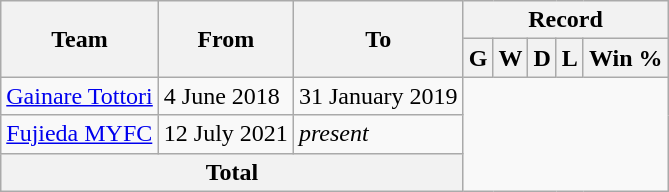<table class="wikitable" style="text-align: center">
<tr>
<th rowspan="2">Team</th>
<th rowspan="2">From</th>
<th rowspan="2">To</th>
<th colspan="5">Record</th>
</tr>
<tr>
<th>G</th>
<th>W</th>
<th>D</th>
<th>L</th>
<th>Win %</th>
</tr>
<tr>
<td align="left"><a href='#'>Gainare Tottori</a></td>
<td align="left">4 June 2018</td>
<td align="left">31 January 2019<br></td>
</tr>
<tr>
<td align="left"><a href='#'>Fujieda MYFC</a></td>
<td align="left">12 July 2021</td>
<td align="left"><em>present</em><br></td>
</tr>
<tr>
<th colspan="3">Total<br></th>
</tr>
</table>
